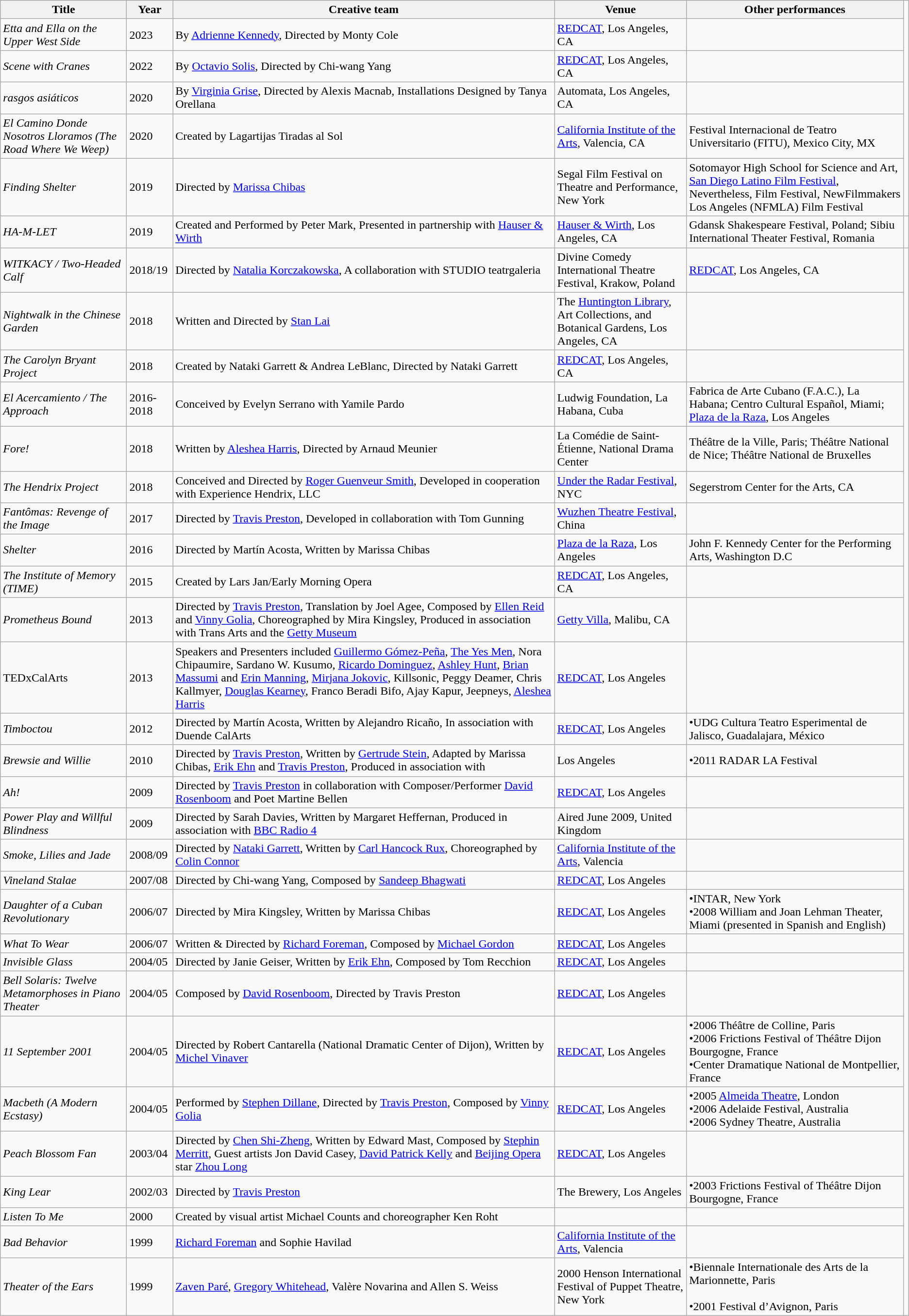<table class="wikitable">
<tr>
<th>Title</th>
<th>Year</th>
<th>Creative team</th>
<th>Venue</th>
<th>Other performances</th>
</tr>
<tr>
<td><em>Etta and Ella on the Upper West Side</em></td>
<td>2023</td>
<td>By <a href='#'>Adrienne Kennedy</a>, Directed by Monty Cole</td>
<td><a href='#'>REDCAT</a>, Los Angeles, CA</td>
<td></td>
</tr>
<tr>
<td><em>Scene with Cranes</em></td>
<td>2022</td>
<td>By <a href='#'>Octavio Solis</a>, Directed by Chi-wang Yang</td>
<td><a href='#'>REDCAT</a>, Los Angeles, CA</td>
<td></td>
</tr>
<tr>
<td><em>rasgos asiáticos</em></td>
<td>2020</td>
<td>By <a href='#'>Virginia Grise</a>, Directed by Alexis Macnab, Installations Designed by Tanya Orellana</td>
<td>Automata, Los Angeles, CA</td>
<td></td>
</tr>
<tr>
<td><em>El Camino Donde Nosotros Lloramos (The Road Where We Weep)</em></td>
<td>2020</td>
<td>Created by Lagartijas Tiradas al Sol</td>
<td><a href='#'>California Institute of the Arts</a>, Valencia, CA</td>
<td>Festival Internacional de Teatro Universitario (FITU), Mexico City, MX</td>
</tr>
<tr>
<td><em>Finding Shelter</em></td>
<td>2019</td>
<td>Directed by <a href='#'>Marissa Chibas</a></td>
<td>Segal Film Festival on Theatre and Performance, New York</td>
<td>Sotomayor High School for Science and Art, <a href='#'>San Diego Latino Film Festival</a>, Nevertheless, Film Festival, NewFilmmakers Los Angeles (NFMLA) Film Festival</td>
</tr>
<tr>
<td><em>HA-M-LET</em></td>
<td>2019</td>
<td>Created and Performed by Peter Mark, Presented in partnership with <a href='#'>Hauser & Wirth</a></td>
<td><a href='#'>Hauser & Wirth</a>, Los Angeles, CA</td>
<td>Gdansk Shakespeare Festival, Poland; Sibiu International Theater Festival, Romania</td>
<td></td>
</tr>
<tr>
<td><em>WITKACY / Two-Headed Calf</em></td>
<td>2018/19</td>
<td>Directed by <a href='#'>Natalia Korczakowska</a>, A collaboration with STUDIO teatrgaleria</td>
<td>Divine Comedy International Theatre Festival, Krakow, Poland</td>
<td><a href='#'>REDCAT</a>, Los Angeles, CA</td>
</tr>
<tr>
<td><em>Nightwalk in the Chinese Garden</em></td>
<td>2018</td>
<td>Written and Directed by <a href='#'>Stan Lai</a></td>
<td>The <a href='#'>Huntington Library</a>, Art Collections, and Botanical Gardens, Los Angeles, CA</td>
<td></td>
</tr>
<tr>
<td><em>The Carolyn Bryant Project</em></td>
<td>2018</td>
<td>Created by Nataki Garrett & Andrea LeBlanc, Directed by Nataki Garrett</td>
<td><a href='#'>REDCAT</a>, Los Angeles, CA</td>
<td></td>
</tr>
<tr>
<td><em>El Acercamiento / The Approach</em></td>
<td>2016-2018</td>
<td>Conceived by Evelyn Serrano with Yamile Pardo</td>
<td>Ludwig Foundation, La Habana, Cuba</td>
<td>Fabrica de Arte Cubano (F.A.C.), La Habana; Centro Cultural Español, Miami; <a href='#'>Plaza de la Raza</a>, Los Angeles</td>
</tr>
<tr>
<td><em>Fore!</em></td>
<td>2018</td>
<td>Written by <a href='#'>Aleshea Harris</a>, Directed by Arnaud Meunier</td>
<td>La Comédie de Saint-Étienne, National Drama Center</td>
<td>Théâtre de la Ville, Paris; Théâtre National de Nice; Théâtre National de Bruxelles</td>
</tr>
<tr>
<td><em>The Hendrix Project</em></td>
<td>2018</td>
<td>Conceived and Directed by <a href='#'>Roger Guenveur Smith</a>, Developed in cooperation with Experience Hendrix, LLC</td>
<td><a href='#'>Under the Radar Festival</a>, NYC</td>
<td>Segerstrom Center for the Arts, CA</td>
</tr>
<tr>
<td><em>Fantômas: Revenge of the Image</em></td>
<td>2017</td>
<td>Directed by <a href='#'>Travis Preston</a>, Developed in collaboration with Tom Gunning</td>
<td><a href='#'>Wuzhen Theatre Festival</a>, China</td>
<td></td>
</tr>
<tr>
<td><em>Shelter</em></td>
<td>2016</td>
<td>Directed by Martín Acosta, Written by Marissa Chibas</td>
<td><a href='#'>Plaza de la Raza</a>, Los Angeles</td>
<td>John F. Kennedy Center for the Performing Arts, Washington D.C</td>
</tr>
<tr>
<td><em>The Institute of Memory (TIME)</em></td>
<td>2015</td>
<td>Created by Lars Jan/Early Morning Opera</td>
<td><a href='#'>REDCAT</a>, Los Angeles, CA</td>
<td></td>
</tr>
<tr>
<td><em>Prometheus Bound</em></td>
<td>2013</td>
<td>Directed by <a href='#'>Travis Preston</a>, Translation by Joel Agee, Composed by <a href='#'>Ellen Reid</a> and <a href='#'>Vinny Golia</a>, Choreographed by Mira Kingsley, Produced in association with Trans Arts and the <a href='#'>Getty Museum</a></td>
<td><a href='#'>Getty Villa</a>, Malibu, CA</td>
<td></td>
</tr>
<tr>
<td>TEDxCalArts</td>
<td>2013</td>
<td>Speakers and Presenters included <a href='#'>Guillermo Gómez-Peña</a>, <a href='#'>The Yes Men</a>, Nora Chipaumire, Sardano W. Kusumo, <a href='#'>Ricardo Dominguez</a>, <a href='#'>Ashley Hunt</a>, <a href='#'>Brian Massumi</a> and <a href='#'>Erin Manning</a>, <a href='#'>Mirjana Jokovic</a>, Killsonic, Peggy Deamer, Chris Kallmyer, <a href='#'>Douglas Kearney</a>, Franco Beradi Bifo, Ajay Kapur, Jeepneys, <a href='#'>Aleshea Harris</a></td>
<td><a href='#'>REDCAT</a>, Los Angeles</td>
<td></td>
</tr>
<tr>
<td><em>Timboctou</em></td>
<td>2012</td>
<td>Directed by Martín Acosta, Written by Alejandro Ricaño, In association with Duende CalArts</td>
<td><a href='#'>REDCAT</a>, Los Angeles</td>
<td>•UDG Cultura Teatro Esperimental de Jalisco, Guadalajara, México</td>
</tr>
<tr>
<td><em>Brewsie and Willie</em></td>
<td>2010</td>
<td>Directed by <a href='#'>Travis Preston</a>, Written by <a href='#'>Gertrude Stein</a>, Adapted by Marissa Chibas, <a href='#'>Erik Ehn</a> and <a href='#'>Travis Preston</a>, Produced in association with </td>
<td>Los Angeles</td>
<td>•2011 RADAR LA Festival</td>
</tr>
<tr>
<td><em>Ah!</em></td>
<td>2009</td>
<td>Directed by <a href='#'>Travis Preston</a> in collaboration with Composer/Performer <a href='#'>David Rosenboom</a> and Poet Martine Bellen</td>
<td><a href='#'>REDCAT</a>, Los Angeles</td>
<td></td>
</tr>
<tr>
<td><em>Power Play and Willful Blindness</em></td>
<td>2009</td>
<td>Directed by Sarah Davies, Written by Margaret Heffernan, Produced in association with <a href='#'>BBC Radio 4</a></td>
<td>Aired June 2009, United Kingdom</td>
<td></td>
</tr>
<tr>
<td><em>Smoke, Lilies and Jade</em></td>
<td>2008/09</td>
<td>Directed by <a href='#'>Nataki Garrett</a>, Written by <a href='#'>Carl Hancock Rux</a>, Choreographed by <a href='#'>Colin Connor</a></td>
<td><a href='#'>California Institute of the Arts</a>, Valencia</td>
<td></td>
</tr>
<tr>
<td><em>Vineland Stalae</em></td>
<td>2007/08</td>
<td>Directed by Chi-wang Yang, Composed by <a href='#'>Sandeep Bhagwati</a></td>
<td><a href='#'>REDCAT</a>, Los Angeles</td>
<td></td>
</tr>
<tr>
<td><em>Daughter of a Cuban Revolutionary</em></td>
<td>2006/07</td>
<td>Directed by Mira Kingsley, Written by Marissa Chibas</td>
<td><a href='#'>REDCAT</a>, Los Angeles</td>
<td>•INTAR, New York<br>•2008 William and Joan Lehman Theater, Miami (presented in Spanish and English)</td>
</tr>
<tr>
<td><em>What To Wear</em></td>
<td>2006/07</td>
<td>Written & Directed by <a href='#'>Richard Foreman</a>, Composed by <a href='#'>Michael Gordon</a></td>
<td><a href='#'>REDCAT</a>, Los Angeles</td>
<td></td>
</tr>
<tr>
<td><em>Invisible Glass</em></td>
<td>2004/05</td>
<td>Directed by Janie Geiser, Written by <a href='#'>Erik Ehn</a>, Composed by Tom Recchion</td>
<td><a href='#'>REDCAT</a>, Los Angeles</td>
<td></td>
</tr>
<tr>
<td><em>Bell Solaris: Twelve Metamorphoses in Piano Theater</em></td>
<td>2004/05</td>
<td>Composed by <a href='#'>David Rosenboom</a>, Directed by Travis Preston</td>
<td><a href='#'>REDCAT</a>, Los Angeles</td>
<td></td>
</tr>
<tr>
<td><em>11 September 2001</em></td>
<td>2004/05</td>
<td>Directed by Robert Cantarella (National Dramatic Center of Dijon), Written by <a href='#'>Michel Vinaver</a></td>
<td><a href='#'>REDCAT</a>, Los Angeles</td>
<td>•2006 Théâtre de Colline, Paris<br>•2006 Frictions Festival of Théâtre Dijon Bourgogne, France<br>
•Center Dramatique National de Montpellier, France</td>
</tr>
<tr>
<td><em>Macbeth (A Modern Ecstasy)</em></td>
<td>2004/05</td>
<td>Performed by <a href='#'>Stephen Dillane</a>, Directed by <a href='#'>Travis Preston</a>, Composed by <a href='#'>Vinny Golia</a></td>
<td><a href='#'>REDCAT</a>, Los Angeles</td>
<td>•2005 <a href='#'>Almeida Theatre</a>, London<br>•2006 Adelaide Festival, Australia<br>
•2006 Sydney Theatre, Australia</td>
</tr>
<tr>
<td><em>Peach Blossom Fan</em></td>
<td>2003/04</td>
<td>Directed by <a href='#'>Chen Shi-Zheng</a>, Written by Edward Mast, Composed by <a href='#'>Stephin Merritt</a>, Guest artists Jon David Casey, <a href='#'>David Patrick Kelly</a> and <a href='#'>Beijing Opera</a> star <a href='#'>Zhou Long</a></td>
<td><a href='#'>REDCAT</a>, Los Angeles</td>
<td></td>
</tr>
<tr>
<td><em>King Lear</em></td>
<td>2002/03</td>
<td>Directed by <a href='#'>Travis Preston</a></td>
<td>The Brewery, Los Angeles</td>
<td>•2003 Frictions Festival of Théâtre Dijon Bourgogne, France</td>
</tr>
<tr>
<td><em>Listen To Me</em></td>
<td>2000</td>
<td>Created by visual artist Michael Counts and choreographer Ken Roht</td>
<td></td>
<td></td>
</tr>
<tr>
<td><em>Bad Behavior</em></td>
<td>1999</td>
<td><a href='#'>Richard Foreman</a> and Sophie Havilad</td>
<td><a href='#'>California Institute of the Arts</a>, Valencia</td>
<td></td>
</tr>
<tr>
<td><em>Theater of the Ears</em></td>
<td>1999</td>
<td><a href='#'>Zaven Paré</a>, <a href='#'>Gregory Whitehead</a>, Valère Novarina and Allen S. Weiss</td>
<td>2000 Henson International Festival of Puppet Theatre, New York</td>
<td>•Biennale Internationale des Arts de la Marionnette, Paris <br><br>•2001 Festival d’Avignon, Paris</td>
</tr>
</table>
